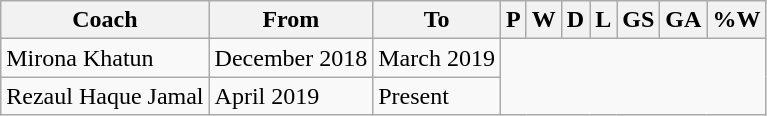<table class="wikitable sortable" style="text-align: center">
<tr>
<th>Coach</th>
<th class="unsortable">From</th>
<th class="unsortable">To</th>
<th abbr="3">P</th>
<th abbr="1">W</th>
<th abbr="1">D</th>
<th abbr="1">L</th>
<th abbr="4">GS</th>
<th abbr="6">GA</th>
<th abbr="50">%W</th>
</tr>
<tr>
<td align=left> Mirona Khatun</td>
<td align=left>December 2018</td>
<td align=left>March 2019<br></td>
</tr>
<tr>
<td align=left> Rezaul Haque Jamal</td>
<td align=left>April 2019</td>
<td align=left>Present<br></td>
</tr>
</table>
